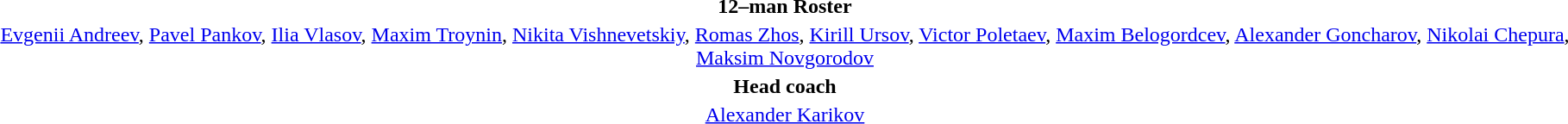<table style="text-align: center; margin-top: 2em; margin-left: auto; margin-right: auto">
<tr>
<td><strong>12–man Roster</strong></td>
</tr>
<tr>
<td><a href='#'>Evgenii Andreev</a>, <a href='#'>Pavel Pankov</a>, <a href='#'>Ilia Vlasov</a>, <a href='#'>Maxim Troynin</a>, <a href='#'>Nikita Vishnevetskiy</a>, <a href='#'>Romas Zhos</a>, <a href='#'>Kirill Ursov</a>, <a href='#'>Victor Poletaev</a>, <a href='#'>Maxim Belogordcev</a>, <a href='#'>Alexander Goncharov</a>, <a href='#'>Nikolai Chepura</a>, <a href='#'>Maksim Novgorodov</a></td>
</tr>
<tr>
<td><strong>Head coach</strong></td>
</tr>
<tr>
<td><a href='#'>Alexander Karikov</a></td>
</tr>
</table>
